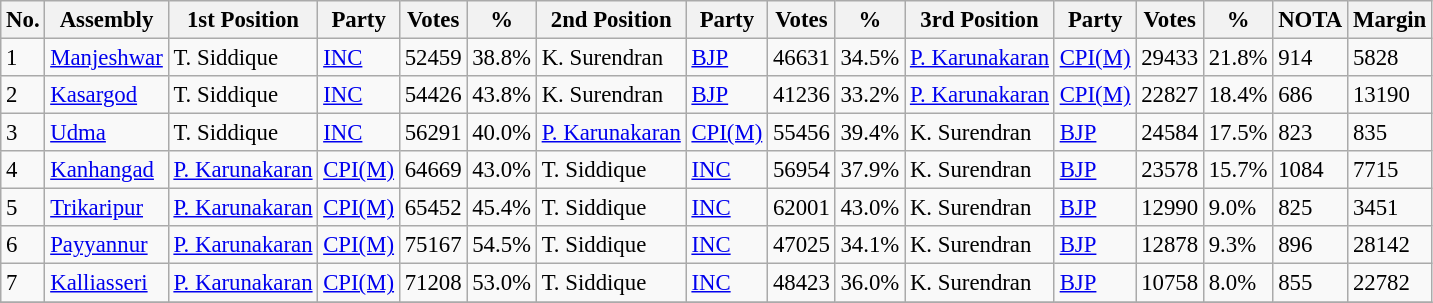<table class="wikitable sortable" style="font-size:95%;">
<tr>
<th>No.</th>
<th>Assembly</th>
<th>1st Position</th>
<th>Party</th>
<th>Votes</th>
<th>%</th>
<th>2nd Position</th>
<th>Party</th>
<th>Votes</th>
<th>%</th>
<th>3rd Position</th>
<th>Party</th>
<th>Votes</th>
<th>%</th>
<th>NOTA</th>
<th>Margin</th>
</tr>
<tr>
<td>1</td>
<td><a href='#'>Manjeshwar</a></td>
<td>T. Siddique</td>
<td><a href='#'>INC</a></td>
<td>52459</td>
<td>38.8%</td>
<td>K. Surendran</td>
<td><a href='#'>BJP</a></td>
<td>46631</td>
<td>34.5%</td>
<td><a href='#'>P. Karunakaran</a></td>
<td><a href='#'>CPI(M)</a></td>
<td>29433</td>
<td>21.8%</td>
<td>914</td>
<td>5828</td>
</tr>
<tr>
<td>2</td>
<td><a href='#'>Kasargod</a></td>
<td>T. Siddique</td>
<td><a href='#'>INC</a></td>
<td>54426</td>
<td>43.8%</td>
<td>K. Surendran</td>
<td><a href='#'>BJP</a></td>
<td>41236</td>
<td>33.2%</td>
<td><a href='#'>P. Karunakaran</a></td>
<td><a href='#'>CPI(M)</a></td>
<td>22827</td>
<td>18.4%</td>
<td>686</td>
<td>13190</td>
</tr>
<tr>
<td>3</td>
<td><a href='#'>Udma</a></td>
<td>T. Siddique</td>
<td><a href='#'>INC</a></td>
<td>56291</td>
<td>40.0%</td>
<td><a href='#'>P. Karunakaran</a></td>
<td><a href='#'>CPI(M)</a></td>
<td>55456</td>
<td>39.4%</td>
<td>K. Surendran</td>
<td><a href='#'>BJP</a></td>
<td>24584</td>
<td>17.5%</td>
<td>823</td>
<td>835</td>
</tr>
<tr>
<td>4</td>
<td><a href='#'>Kanhangad</a></td>
<td><a href='#'>P. Karunakaran</a></td>
<td><a href='#'>CPI(M)</a></td>
<td>64669</td>
<td>43.0%</td>
<td>T. Siddique</td>
<td><a href='#'>INC</a></td>
<td>56954</td>
<td>37.9%</td>
<td>K. Surendran</td>
<td><a href='#'>BJP</a></td>
<td>23578</td>
<td>15.7%</td>
<td>1084</td>
<td>7715</td>
</tr>
<tr>
<td>5</td>
<td><a href='#'>Trikaripur</a></td>
<td><a href='#'>P. Karunakaran</a></td>
<td><a href='#'>CPI(M)</a></td>
<td>65452</td>
<td>45.4%</td>
<td>T. Siddique</td>
<td><a href='#'>INC</a></td>
<td>62001</td>
<td>43.0%</td>
<td>K. Surendran</td>
<td><a href='#'>BJP</a></td>
<td>12990</td>
<td>9.0%</td>
<td>825</td>
<td>3451</td>
</tr>
<tr>
<td>6</td>
<td><a href='#'>Payyannur</a></td>
<td><a href='#'>P. Karunakaran</a></td>
<td><a href='#'>CPI(M)</a></td>
<td>75167</td>
<td>54.5%</td>
<td>T. Siddique</td>
<td><a href='#'>INC</a></td>
<td>47025</td>
<td>34.1%</td>
<td>K. Surendran</td>
<td><a href='#'>BJP</a></td>
<td>12878</td>
<td>9.3%</td>
<td>896</td>
<td>28142</td>
</tr>
<tr>
<td>7</td>
<td><a href='#'>Kalliasseri</a></td>
<td><a href='#'>P. Karunakaran</a></td>
<td><a href='#'>CPI(M)</a></td>
<td>71208</td>
<td>53.0%</td>
<td>T. Siddique</td>
<td><a href='#'>INC</a></td>
<td>48423</td>
<td>36.0%</td>
<td>K. Surendran</td>
<td><a href='#'>BJP</a></td>
<td>10758</td>
<td>8.0%</td>
<td>855</td>
<td>22782</td>
</tr>
<tr>
</tr>
</table>
